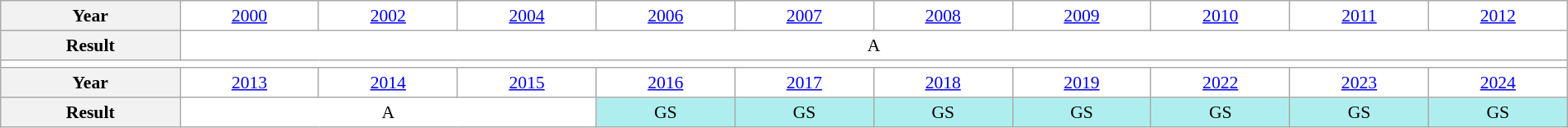<table class="wikitable" style="text-align:center; font-size:90%; background:white;" width="100%">
<tr>
<th>Year</th>
<td><a href='#'>2000</a></td>
<td><a href='#'>2002</a></td>
<td><a href='#'>2004</a></td>
<td><a href='#'>2006</a></td>
<td><a href='#'>2007</a></td>
<td><a href='#'>2008</a></td>
<td><a href='#'>2009</a></td>
<td><a href='#'>2010</a></td>
<td><a href='#'>2011</a></td>
<td><a href='#'>2012</a></td>
</tr>
<tr>
<th>Result</th>
<td colspan="10">A</td>
</tr>
<tr>
<td colspan="11"></td>
</tr>
<tr>
<th>Year</th>
<td><a href='#'>2013</a></td>
<td><a href='#'>2014</a></td>
<td><a href='#'>2015</a></td>
<td><a href='#'>2016</a></td>
<td><a href='#'>2017</a></td>
<td><a href='#'>2018</a></td>
<td><a href='#'>2019</a></td>
<td><a href='#'>2022</a></td>
<td><a href='#'>2023</a></td>
<td><a href='#'>2024</a></td>
</tr>
<tr>
<th>Result</th>
<td colspan="3">A</td>
<td bgcolor="afeeee">GS</td>
<td bgcolor="afeeee">GS</td>
<td bgcolor="afeeee">GS</td>
<td bgcolor="afeeee">GS</td>
<td bgcolor="afeeee">GS</td>
<td bgcolor="afeeee">GS</td>
<td bgcolor="afeeee">GS</td>
</tr>
</table>
